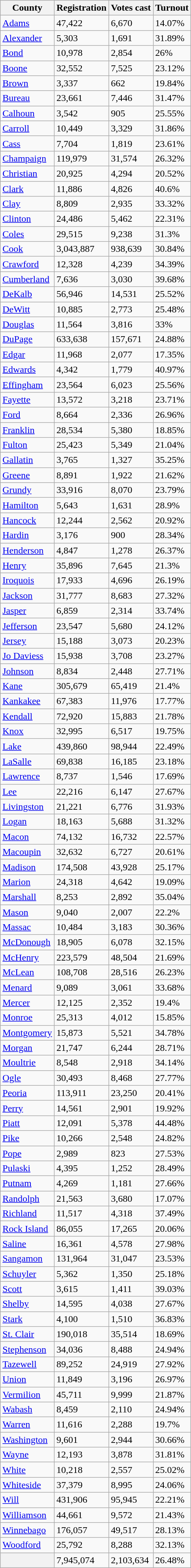<table class="wikitable collapsible collapsed sortable">
<tr>
<th>County</th>
<th>Registration</th>
<th>Votes cast</th>
<th>Turnout</th>
</tr>
<tr>
<td><a href='#'>Adams</a></td>
<td>47,422</td>
<td>6,670</td>
<td>14.07%</td>
</tr>
<tr>
<td><a href='#'>Alexander</a></td>
<td>5,303</td>
<td>1,691</td>
<td>31.89%</td>
</tr>
<tr>
<td><a href='#'>Bond</a></td>
<td>10,978</td>
<td>2,854</td>
<td>26%</td>
</tr>
<tr>
<td><a href='#'>Boone</a></td>
<td>32,552</td>
<td>7,525</td>
<td>23.12%</td>
</tr>
<tr>
<td><a href='#'>Brown</a></td>
<td>3,337</td>
<td>662</td>
<td>19.84%</td>
</tr>
<tr>
<td><a href='#'>Bureau</a></td>
<td>23,661</td>
<td>7,446</td>
<td>31.47%</td>
</tr>
<tr>
<td><a href='#'>Calhoun</a></td>
<td>3,542</td>
<td>905</td>
<td>25.55%</td>
</tr>
<tr>
<td><a href='#'>Carroll</a></td>
<td>10,449</td>
<td>3,329</td>
<td>31.86%</td>
</tr>
<tr>
<td><a href='#'>Cass</a></td>
<td>7,704</td>
<td>1,819</td>
<td>23.61%</td>
</tr>
<tr>
<td><a href='#'>Champaign</a></td>
<td>119,979</td>
<td>31,574</td>
<td>26.32%</td>
</tr>
<tr>
<td><a href='#'>Christian</a></td>
<td>20,925</td>
<td>4,294</td>
<td>20.52%</td>
</tr>
<tr>
<td><a href='#'>Clark</a></td>
<td>11,886</td>
<td>4,826</td>
<td>40.6%</td>
</tr>
<tr>
<td><a href='#'>Clay</a></td>
<td>8,809</td>
<td>2,935</td>
<td>33.32%</td>
</tr>
<tr>
<td><a href='#'>Clinton</a></td>
<td>24,486</td>
<td>5,462</td>
<td>22.31%</td>
</tr>
<tr>
<td><a href='#'>Coles</a></td>
<td>29,515</td>
<td>9,238</td>
<td>31.3%</td>
</tr>
<tr>
<td><a href='#'>Cook</a></td>
<td>3,043,887</td>
<td>938,639</td>
<td>30.84%</td>
</tr>
<tr>
<td><a href='#'>Crawford</a></td>
<td>12,328</td>
<td>4,239</td>
<td>34.39%</td>
</tr>
<tr>
<td><a href='#'>Cumberland</a></td>
<td>7,636</td>
<td>3,030</td>
<td>39.68%</td>
</tr>
<tr>
<td><a href='#'>DeKalb</a></td>
<td>56,946</td>
<td>14,531</td>
<td>25.52%</td>
</tr>
<tr>
<td><a href='#'>DeWitt</a></td>
<td>10,885</td>
<td>2,773</td>
<td>25.48%</td>
</tr>
<tr>
<td><a href='#'>Douglas</a></td>
<td>11,564</td>
<td>3,816</td>
<td>33%</td>
</tr>
<tr>
<td><a href='#'>DuPage</a></td>
<td>633,638</td>
<td>157,671</td>
<td>24.88%</td>
</tr>
<tr>
<td><a href='#'>Edgar</a></td>
<td>11,968</td>
<td>2,077</td>
<td>17.35%</td>
</tr>
<tr>
<td><a href='#'>Edwards</a></td>
<td>4,342</td>
<td>1,779</td>
<td>40.97%</td>
</tr>
<tr>
<td><a href='#'>Effingham</a></td>
<td>23,564</td>
<td>6,023</td>
<td>25.56%</td>
</tr>
<tr>
<td><a href='#'>Fayette</a></td>
<td>13,572</td>
<td>3,218</td>
<td>23.71%</td>
</tr>
<tr>
<td><a href='#'>Ford</a></td>
<td>8,664</td>
<td>2,336</td>
<td>26.96%</td>
</tr>
<tr>
<td><a href='#'>Franklin</a></td>
<td>28,534</td>
<td>5,380</td>
<td>18.85%</td>
</tr>
<tr>
<td><a href='#'>Fulton</a></td>
<td>25,423</td>
<td>5,349</td>
<td>21.04%</td>
</tr>
<tr>
<td><a href='#'>Gallatin</a></td>
<td>3,765</td>
<td>1,327</td>
<td>35.25%</td>
</tr>
<tr>
<td><a href='#'>Greene</a></td>
<td>8,891</td>
<td>1,922</td>
<td>21.62%</td>
</tr>
<tr>
<td><a href='#'>Grundy</a></td>
<td>33,916</td>
<td>8,070</td>
<td>23.79%</td>
</tr>
<tr>
<td><a href='#'>Hamilton</a></td>
<td>5,643</td>
<td>1,631</td>
<td>28.9%</td>
</tr>
<tr>
<td><a href='#'>Hancock</a></td>
<td>12,244</td>
<td>2,562</td>
<td>20.92%</td>
</tr>
<tr>
<td><a href='#'>Hardin</a></td>
<td>3,176</td>
<td>900</td>
<td>28.34%</td>
</tr>
<tr>
<td><a href='#'>Henderson</a></td>
<td>4,847</td>
<td>1,278</td>
<td>26.37%</td>
</tr>
<tr>
<td><a href='#'>Henry</a></td>
<td>35,896</td>
<td>7,645</td>
<td>21.3%</td>
</tr>
<tr>
<td><a href='#'>Iroquois</a></td>
<td>17,933</td>
<td>4,696</td>
<td>26.19%</td>
</tr>
<tr>
<td><a href='#'>Jackson</a></td>
<td>31,777</td>
<td>8,683</td>
<td>27.32%</td>
</tr>
<tr>
<td><a href='#'>Jasper</a></td>
<td>6,859</td>
<td>2,314</td>
<td>33.74%</td>
</tr>
<tr>
<td><a href='#'>Jefferson</a></td>
<td>23,547</td>
<td>5,680</td>
<td>24.12%</td>
</tr>
<tr>
<td><a href='#'>Jersey</a></td>
<td>15,188</td>
<td>3,073</td>
<td>20.23%</td>
</tr>
<tr>
<td><a href='#'>Jo Daviess</a></td>
<td>15,938</td>
<td>3,708</td>
<td>23.27%</td>
</tr>
<tr>
<td><a href='#'>Johnson</a></td>
<td>8,834</td>
<td>2,448</td>
<td>27.71%</td>
</tr>
<tr>
<td><a href='#'>Kane</a></td>
<td>305,679</td>
<td>65,419</td>
<td>21.4%</td>
</tr>
<tr>
<td><a href='#'>Kankakee</a></td>
<td>67,383</td>
<td>11,976</td>
<td>17.77%</td>
</tr>
<tr>
<td><a href='#'>Kendall</a></td>
<td>72,920</td>
<td>15,883</td>
<td>21.78%</td>
</tr>
<tr>
<td><a href='#'>Knox</a></td>
<td>32,995</td>
<td>6,517</td>
<td>19.75%</td>
</tr>
<tr>
<td><a href='#'>Lake</a></td>
<td>439,860</td>
<td>98,944</td>
<td>22.49%</td>
</tr>
<tr>
<td><a href='#'>LaSalle</a></td>
<td>69,838</td>
<td>16,185</td>
<td>23.18%</td>
</tr>
<tr>
<td><a href='#'>Lawrence</a></td>
<td>8,737</td>
<td>1,546</td>
<td>17.69%</td>
</tr>
<tr>
<td><a href='#'>Lee</a></td>
<td>22,216</td>
<td>6,147</td>
<td>27.67%</td>
</tr>
<tr>
<td><a href='#'>Livingston</a></td>
<td>21,221</td>
<td>6,776</td>
<td>31.93%</td>
</tr>
<tr>
<td><a href='#'>Logan</a></td>
<td>18,163</td>
<td>5,688</td>
<td>31.32%</td>
</tr>
<tr>
<td><a href='#'>Macon</a></td>
<td>74,132</td>
<td>16,732</td>
<td>22.57%</td>
</tr>
<tr>
<td><a href='#'>Macoupin</a></td>
<td>32,632</td>
<td>6,727</td>
<td>20.61%</td>
</tr>
<tr>
<td><a href='#'>Madison</a></td>
<td>174,508</td>
<td>43,928</td>
<td>25.17%</td>
</tr>
<tr>
<td><a href='#'>Marion</a></td>
<td>24,318</td>
<td>4,642</td>
<td>19.09%</td>
</tr>
<tr>
<td><a href='#'>Marshall</a></td>
<td>8,253</td>
<td>2,892</td>
<td>35.04%</td>
</tr>
<tr>
<td><a href='#'>Mason</a></td>
<td>9,040</td>
<td>2,007</td>
<td>22.2%</td>
</tr>
<tr>
<td><a href='#'>Massac</a></td>
<td>10,484</td>
<td>3,183</td>
<td>30.36%</td>
</tr>
<tr>
<td><a href='#'>McDonough</a></td>
<td>18,905</td>
<td>6,078</td>
<td>32.15%</td>
</tr>
<tr>
<td><a href='#'>McHenry</a></td>
<td>223,579</td>
<td>48,504</td>
<td>21.69%</td>
</tr>
<tr>
<td><a href='#'>McLean</a></td>
<td>108,708</td>
<td>28,516</td>
<td>26.23%</td>
</tr>
<tr>
<td><a href='#'>Menard</a></td>
<td>9,089</td>
<td>3,061</td>
<td>33.68%</td>
</tr>
<tr>
<td><a href='#'>Mercer</a></td>
<td>12,125</td>
<td>2,352</td>
<td>19.4%</td>
</tr>
<tr>
<td><a href='#'>Monroe</a></td>
<td>25,313</td>
<td>4,012</td>
<td>15.85%</td>
</tr>
<tr>
<td><a href='#'>Montgomery</a></td>
<td>15,873</td>
<td>5,521</td>
<td>34.78%</td>
</tr>
<tr>
<td><a href='#'>Morgan</a></td>
<td>21,747</td>
<td>6,244</td>
<td>28.71%</td>
</tr>
<tr>
<td><a href='#'>Moultrie</a></td>
<td>8,548</td>
<td>2,918</td>
<td>34.14%</td>
</tr>
<tr>
<td><a href='#'>Ogle</a></td>
<td>30,493</td>
<td>8,468</td>
<td>27.77%</td>
</tr>
<tr>
<td><a href='#'>Peoria</a></td>
<td>113,911</td>
<td>23,250</td>
<td>20.41%</td>
</tr>
<tr>
<td><a href='#'>Perry</a></td>
<td>14,561</td>
<td>2,901</td>
<td>19.92%</td>
</tr>
<tr>
<td><a href='#'>Piatt</a></td>
<td>12,091</td>
<td>5,378</td>
<td>44.48%</td>
</tr>
<tr>
<td><a href='#'>Pike</a></td>
<td>10,266</td>
<td>2,548</td>
<td>24.82%</td>
</tr>
<tr>
<td><a href='#'>Pope</a></td>
<td>2,989</td>
<td>823</td>
<td>27.53%</td>
</tr>
<tr>
<td><a href='#'>Pulaski</a></td>
<td>4,395</td>
<td>1,252</td>
<td>28.49%</td>
</tr>
<tr>
<td><a href='#'>Putnam</a></td>
<td>4,269</td>
<td>1,181</td>
<td>27.66%</td>
</tr>
<tr>
<td><a href='#'>Randolph</a></td>
<td>21,563</td>
<td>3,680</td>
<td>17.07%</td>
</tr>
<tr>
<td><a href='#'>Richland</a></td>
<td>11,517</td>
<td>4,318</td>
<td>37.49%</td>
</tr>
<tr>
<td><a href='#'>Rock Island</a></td>
<td>86,055</td>
<td>17,265</td>
<td>20.06%</td>
</tr>
<tr>
<td><a href='#'>Saline</a></td>
<td>16,361</td>
<td>4,578</td>
<td>27.98%</td>
</tr>
<tr>
<td><a href='#'>Sangamon</a></td>
<td>131,964</td>
<td>31,047</td>
<td>23.53%</td>
</tr>
<tr>
<td><a href='#'>Schuyler</a></td>
<td>5,362</td>
<td>1,350</td>
<td>25.18%</td>
</tr>
<tr>
<td><a href='#'>Scott</a></td>
<td>3,615</td>
<td>1,411</td>
<td>39.03%</td>
</tr>
<tr>
<td><a href='#'>Shelby</a></td>
<td>14,595</td>
<td>4,038</td>
<td>27.67%</td>
</tr>
<tr>
<td><a href='#'>Stark</a></td>
<td>4,100</td>
<td>1,510</td>
<td>36.83%</td>
</tr>
<tr>
<td><a href='#'>St. Clair</a></td>
<td>190,018</td>
<td>35,514</td>
<td>18.69%</td>
</tr>
<tr>
<td><a href='#'>Stephenson</a></td>
<td>34,036</td>
<td>8,488</td>
<td>24.94%</td>
</tr>
<tr>
<td><a href='#'>Tazewell</a></td>
<td>89,252</td>
<td>24,919</td>
<td>27.92%</td>
</tr>
<tr>
<td><a href='#'>Union</a></td>
<td>11,849</td>
<td>3,196</td>
<td>26.97%</td>
</tr>
<tr>
<td><a href='#'>Vermilion</a></td>
<td>45,711</td>
<td>9,999</td>
<td>21.87%</td>
</tr>
<tr>
<td><a href='#'>Wabash</a></td>
<td>8,459</td>
<td>2,110</td>
<td>24.94%</td>
</tr>
<tr>
<td><a href='#'>Warren</a></td>
<td>11,616</td>
<td>2,288</td>
<td>19.7%</td>
</tr>
<tr>
<td><a href='#'>Washington</a></td>
<td>9,601</td>
<td>2,944</td>
<td>30.66%</td>
</tr>
<tr>
<td><a href='#'>Wayne</a></td>
<td>12,193</td>
<td>3,878</td>
<td>31.81%</td>
</tr>
<tr>
<td><a href='#'>White</a></td>
<td>10,218</td>
<td>2,557</td>
<td>25.02%</td>
</tr>
<tr>
<td><a href='#'>Whiteside</a></td>
<td>37,379</td>
<td>8,995</td>
<td>24.06%</td>
</tr>
<tr>
<td><a href='#'>Will</a></td>
<td>431,906</td>
<td>95,945</td>
<td>22.21%</td>
</tr>
<tr>
<td><a href='#'>Williamson</a></td>
<td>44,661</td>
<td>9,572</td>
<td>21.43%</td>
</tr>
<tr>
<td><a href='#'>Winnebago</a></td>
<td>176,057</td>
<td>49,517</td>
<td>28.13%</td>
</tr>
<tr>
<td><a href='#'>Woodford</a></td>
<td>25,792</td>
<td>8,288</td>
<td>32.13%</td>
</tr>
<tr>
<th></th>
<td>7,945,074</td>
<td>2,103,634</td>
<td>26.48%</td>
</tr>
</table>
